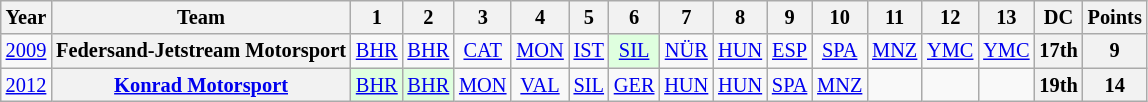<table class="wikitable" style="text-align:center; font-size:85%">
<tr>
<th>Year</th>
<th>Team</th>
<th>1</th>
<th>2</th>
<th>3</th>
<th>4</th>
<th>5</th>
<th>6</th>
<th>7</th>
<th>8</th>
<th>9</th>
<th>10</th>
<th>11</th>
<th>12</th>
<th>13</th>
<th>DC</th>
<th>Points</th>
</tr>
<tr>
<td><a href='#'>2009</a></td>
<th nowrap>Federsand-Jetstream Motorsport</th>
<td><a href='#'>BHR</a></td>
<td><a href='#'>BHR</a></td>
<td><a href='#'>CAT</a></td>
<td><a href='#'>MON</a></td>
<td><a href='#'>IST</a></td>
<td style="background:#DFFFDF;"><a href='#'>SIL</a><br></td>
<td><a href='#'>NÜR</a></td>
<td><a href='#'>HUN</a></td>
<td><a href='#'>ESP</a></td>
<td><a href='#'>SPA</a></td>
<td><a href='#'>MNZ</a></td>
<td><a href='#'>YMC</a></td>
<td><a href='#'>YMC</a></td>
<th>17th</th>
<th>9</th>
</tr>
<tr>
<td><a href='#'>2012</a></td>
<th nowrap><a href='#'>Konrad Motorsport</a></th>
<td style="background:#DFFFDF;"><a href='#'>BHR</a><br></td>
<td style="background:#DFFFDF;"><a href='#'>BHR</a><br></td>
<td><a href='#'>MON</a></td>
<td><a href='#'>VAL</a></td>
<td><a href='#'>SIL</a></td>
<td><a href='#'>GER</a></td>
<td><a href='#'>HUN</a></td>
<td><a href='#'>HUN</a></td>
<td><a href='#'>SPA</a></td>
<td><a href='#'>MNZ</a></td>
<td></td>
<td></td>
<td></td>
<th>19th</th>
<th>14</th>
</tr>
</table>
